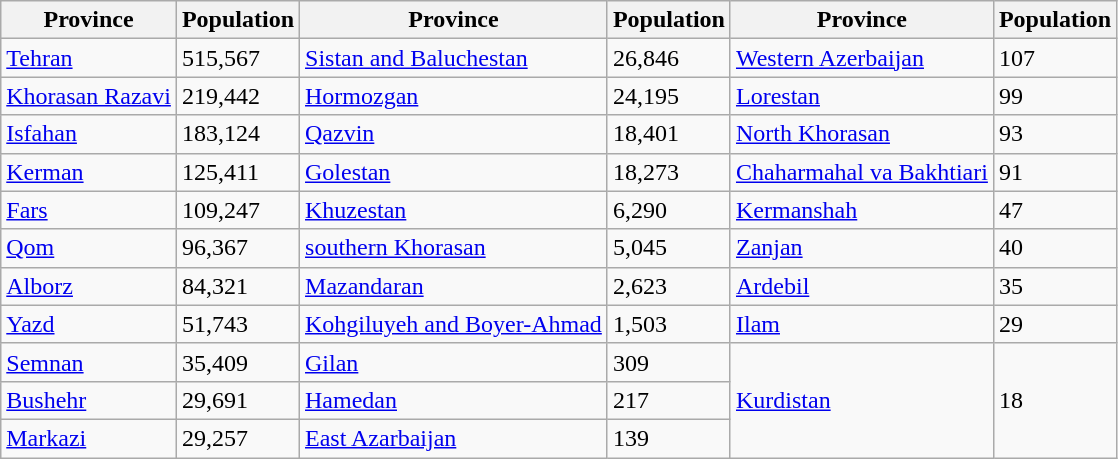<table class="wikitable">
<tr>
<th>Province</th>
<th>Population</th>
<th>Province</th>
<th>Population</th>
<th>Province</th>
<th>Population</th>
</tr>
<tr>
<td><a href='#'>Tehran</a></td>
<td>515,567</td>
<td><a href='#'>Sistan and Baluchestan</a></td>
<td>26,846</td>
<td><a href='#'>Western Azerbaijan</a></td>
<td>107</td>
</tr>
<tr>
<td><a href='#'>Khorasan Razavi</a></td>
<td>219,442</td>
<td><a href='#'>Hormozgan</a></td>
<td>24,195</td>
<td><a href='#'>Lorestan</a></td>
<td>99</td>
</tr>
<tr>
<td><a href='#'>Isfahan</a></td>
<td>183,124</td>
<td><a href='#'>Qazvin</a></td>
<td>18,401</td>
<td><a href='#'>North Khorasan</a></td>
<td>93</td>
</tr>
<tr>
<td><a href='#'>Kerman</a></td>
<td>125,411</td>
<td><a href='#'>Golestan</a></td>
<td>18,273</td>
<td><a href='#'>Chaharmahal va Bakhtiari</a></td>
<td>91</td>
</tr>
<tr>
<td><a href='#'>Fars</a></td>
<td>109,247</td>
<td><a href='#'>Khuzestan</a></td>
<td>6,290</td>
<td><a href='#'>Kermanshah</a></td>
<td>47</td>
</tr>
<tr>
<td><a href='#'>Qom</a></td>
<td>96,367</td>
<td><a href='#'>southern Khorasan</a></td>
<td>5,045</td>
<td><a href='#'>Zanjan</a></td>
<td>40</td>
</tr>
<tr>
<td><a href='#'>Alborz</a></td>
<td>84,321</td>
<td><a href='#'>Mazandaran</a></td>
<td>2,623</td>
<td><a href='#'>Ardebil</a></td>
<td>35</td>
</tr>
<tr>
<td><a href='#'>Yazd</a></td>
<td>51,743</td>
<td><a href='#'>Kohgiluyeh and Boyer-Ahmad</a></td>
<td>1,503</td>
<td><a href='#'>Ilam</a></td>
<td>29</td>
</tr>
<tr>
<td><a href='#'>Semnan</a></td>
<td>35,409</td>
<td><a href='#'>Gilan</a></td>
<td>309</td>
<td rowspan="3"><a href='#'>Kurdistan</a></td>
<td rowspan="3">18</td>
</tr>
<tr>
<td><a href='#'>Bushehr</a></td>
<td>29,691</td>
<td><a href='#'>Hamedan</a></td>
<td>217</td>
</tr>
<tr>
<td><a href='#'>Markazi</a></td>
<td>29,257</td>
<td><a href='#'>East Azarbaijan</a></td>
<td>139</td>
</tr>
</table>
